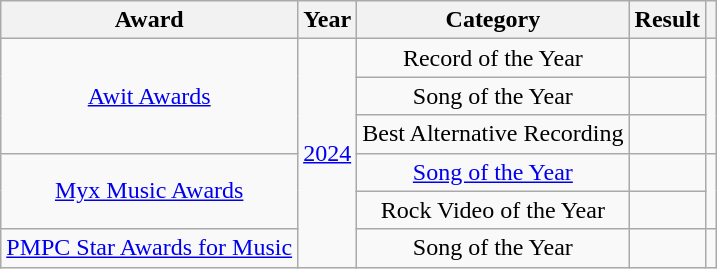<table class="wikitable sortable plainrowheaders" style="text-align:center;">
<tr>
<th scope="col">Award</th>
<th scope="col">Year</th>
<th scope="col">Category</th>
<th scope="col">Result</th>
<th scope="col" class="unsortable"></th>
</tr>
<tr>
<td rowspan="3"><a href='#'>Awit Awards</a></td>
<td rowspan="6"><a href='#'>2024</a></td>
<td>Record of the Year</td>
<td></td>
<td rowspan="3"></td>
</tr>
<tr>
<td>Song of the Year</td>
<td></td>
</tr>
<tr>
<td>Best Alternative Recording</td>
<td></td>
</tr>
<tr>
<td rowspan="2"><a href='#'>Myx Music Awards</a></td>
<td><a href='#'>Song of the Year</a></td>
<td></td>
<td rowspan="2"></td>
</tr>
<tr>
<td>Rock Video of the Year</td>
<td></td>
</tr>
<tr>
<td><a href='#'>PMPC Star Awards for Music</a></td>
<td>Song of the Year</td>
<td></td>
<td></td>
</tr>
</table>
